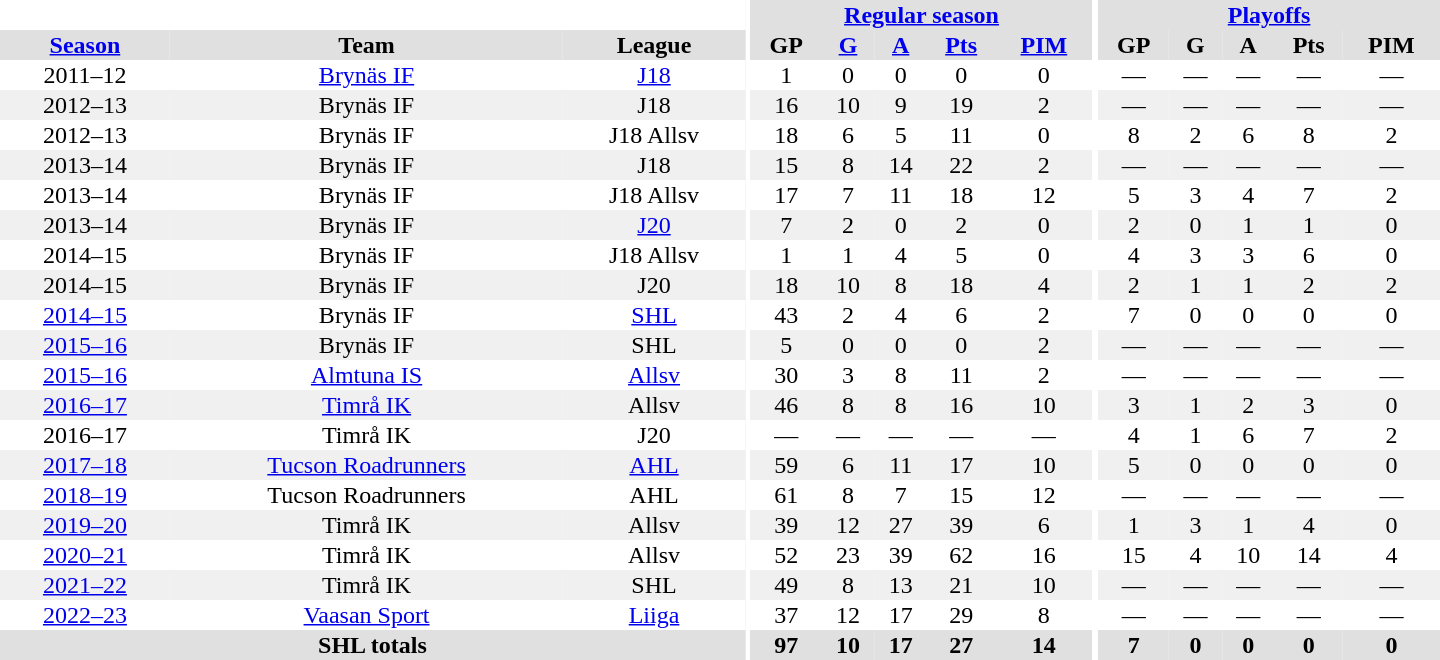<table border="0" cellpadding="1" cellspacing="0" style="text-align:center; width:60em">
<tr bgcolor="#e0e0e0">
<th colspan="3" bgcolor="#ffffff"></th>
<th rowspan="99" bgcolor="#ffffff"></th>
<th colspan="5"><a href='#'>Regular season</a></th>
<th rowspan="99" bgcolor="#ffffff"></th>
<th colspan="5"><a href='#'>Playoffs</a></th>
</tr>
<tr bgcolor="#e0e0e0">
<th><a href='#'>Season</a></th>
<th>Team</th>
<th>League</th>
<th>GP</th>
<th><a href='#'>G</a></th>
<th><a href='#'>A</a></th>
<th><a href='#'>Pts</a></th>
<th><a href='#'>PIM</a></th>
<th>GP</th>
<th>G</th>
<th>A</th>
<th>Pts</th>
<th>PIM</th>
</tr>
<tr>
<td>2011–12</td>
<td><a href='#'>Brynäs IF</a></td>
<td><a href='#'>J18</a></td>
<td>1</td>
<td>0</td>
<td>0</td>
<td>0</td>
<td>0</td>
<td>—</td>
<td>—</td>
<td>—</td>
<td>—</td>
<td>—</td>
</tr>
<tr bgcolor="#f0f0f0">
<td>2012–13</td>
<td>Brynäs IF</td>
<td>J18</td>
<td>16</td>
<td>10</td>
<td>9</td>
<td>19</td>
<td>2</td>
<td>—</td>
<td>—</td>
<td>—</td>
<td>—</td>
<td>—</td>
</tr>
<tr>
<td>2012–13</td>
<td>Brynäs IF</td>
<td>J18 Allsv</td>
<td>18</td>
<td>6</td>
<td>5</td>
<td>11</td>
<td>0</td>
<td>8</td>
<td>2</td>
<td>6</td>
<td>8</td>
<td>2</td>
</tr>
<tr bgcolor="#f0f0f0">
<td>2013–14</td>
<td>Brynäs IF</td>
<td>J18</td>
<td>15</td>
<td>8</td>
<td>14</td>
<td>22</td>
<td>2</td>
<td>—</td>
<td>—</td>
<td>—</td>
<td>—</td>
<td>—</td>
</tr>
<tr>
<td>2013–14</td>
<td>Brynäs IF</td>
<td>J18 Allsv</td>
<td>17</td>
<td>7</td>
<td>11</td>
<td>18</td>
<td>12</td>
<td>5</td>
<td>3</td>
<td>4</td>
<td>7</td>
<td>2</td>
</tr>
<tr bgcolor="#f0f0f0">
<td>2013–14</td>
<td>Brynäs IF</td>
<td><a href='#'>J20</a></td>
<td>7</td>
<td>2</td>
<td>0</td>
<td>2</td>
<td>0</td>
<td>2</td>
<td>0</td>
<td>1</td>
<td>1</td>
<td>0</td>
</tr>
<tr>
<td>2014–15</td>
<td>Brynäs IF</td>
<td>J18 Allsv</td>
<td>1</td>
<td>1</td>
<td>4</td>
<td>5</td>
<td>0</td>
<td>4</td>
<td>3</td>
<td>3</td>
<td>6</td>
<td>0</td>
</tr>
<tr bgcolor="#f0f0f0">
<td>2014–15</td>
<td>Brynäs IF</td>
<td>J20</td>
<td>18</td>
<td>10</td>
<td>8</td>
<td>18</td>
<td>4</td>
<td>2</td>
<td>1</td>
<td>1</td>
<td>2</td>
<td>2</td>
</tr>
<tr>
<td><a href='#'>2014–15</a></td>
<td>Brynäs IF</td>
<td><a href='#'>SHL</a></td>
<td>43</td>
<td>2</td>
<td>4</td>
<td>6</td>
<td>2</td>
<td>7</td>
<td>0</td>
<td>0</td>
<td>0</td>
<td>0</td>
</tr>
<tr bgcolor="#f0f0f0">
<td><a href='#'>2015–16</a></td>
<td>Brynäs IF</td>
<td>SHL</td>
<td>5</td>
<td>0</td>
<td>0</td>
<td>0</td>
<td>2</td>
<td>—</td>
<td>—</td>
<td>—</td>
<td>—</td>
<td>—</td>
</tr>
<tr>
<td><a href='#'>2015–16</a></td>
<td><a href='#'>Almtuna IS</a></td>
<td><a href='#'>Allsv</a></td>
<td>30</td>
<td>3</td>
<td>8</td>
<td>11</td>
<td>2</td>
<td>—</td>
<td>—</td>
<td>—</td>
<td>—</td>
<td>—</td>
</tr>
<tr bgcolor="#f0f0f0">
<td><a href='#'>2016–17</a></td>
<td><a href='#'>Timrå IK</a></td>
<td>Allsv</td>
<td>46</td>
<td>8</td>
<td>8</td>
<td>16</td>
<td>10</td>
<td>3</td>
<td>1</td>
<td>2</td>
<td>3</td>
<td>0</td>
</tr>
<tr>
<td>2016–17</td>
<td>Timrå IK</td>
<td>J20</td>
<td>—</td>
<td>—</td>
<td>—</td>
<td>—</td>
<td>—</td>
<td>4</td>
<td>1</td>
<td>6</td>
<td>7</td>
<td>2</td>
</tr>
<tr bgcolor="#f0f0f0">
<td><a href='#'>2017–18</a></td>
<td><a href='#'>Tucson Roadrunners</a></td>
<td><a href='#'>AHL</a></td>
<td>59</td>
<td>6</td>
<td>11</td>
<td>17</td>
<td>10</td>
<td>5</td>
<td>0</td>
<td>0</td>
<td>0</td>
<td>0</td>
</tr>
<tr>
<td><a href='#'>2018–19</a></td>
<td>Tucson Roadrunners</td>
<td>AHL</td>
<td>61</td>
<td>8</td>
<td>7</td>
<td>15</td>
<td>12</td>
<td>—</td>
<td>—</td>
<td>—</td>
<td>—</td>
<td>—</td>
</tr>
<tr bgcolor="#f0f0f0">
<td><a href='#'>2019–20</a></td>
<td>Timrå IK</td>
<td>Allsv</td>
<td>39</td>
<td>12</td>
<td>27</td>
<td>39</td>
<td>6</td>
<td>1</td>
<td>3</td>
<td>1</td>
<td>4</td>
<td>0</td>
</tr>
<tr>
<td><a href='#'>2020–21</a></td>
<td>Timrå IK</td>
<td>Allsv</td>
<td>52</td>
<td>23</td>
<td>39</td>
<td>62</td>
<td>16</td>
<td>15</td>
<td>4</td>
<td>10</td>
<td>14</td>
<td>4</td>
</tr>
<tr bgcolor="#f0f0f0">
<td><a href='#'>2021–22</a></td>
<td>Timrå IK</td>
<td>SHL</td>
<td>49</td>
<td>8</td>
<td>13</td>
<td>21</td>
<td>10</td>
<td>—</td>
<td>—</td>
<td>—</td>
<td>—</td>
<td>—</td>
</tr>
<tr>
<td><a href='#'>2022–23</a></td>
<td><a href='#'>Vaasan Sport</a></td>
<td><a href='#'>Liiga</a></td>
<td>37</td>
<td>12</td>
<td>17</td>
<td>29</td>
<td>8</td>
<td>—</td>
<td>—</td>
<td>—</td>
<td>—</td>
<td>—</td>
</tr>
<tr bgcolor="#e0e0e0">
<th colspan="3">SHL totals</th>
<th>97</th>
<th>10</th>
<th>17</th>
<th>27</th>
<th>14</th>
<th>7</th>
<th>0</th>
<th>0</th>
<th>0</th>
<th>0</th>
</tr>
</table>
